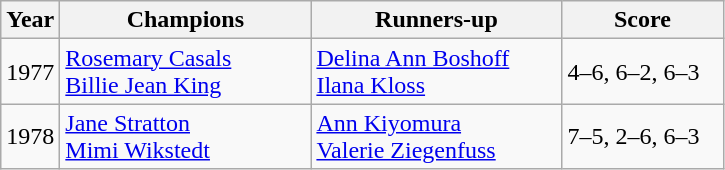<table class="sortable wikitable">
<tr>
<th>Year</th>
<th style="width:160px">Champions</th>
<th style="width:160px">Runners-up</th>
<th style="width:100px" class="unsortable">Score</th>
</tr>
<tr>
<td>1977</td>
<td> <a href='#'>Rosemary Casals</a> <br>  <a href='#'>Billie Jean King</a></td>
<td> <a href='#'>Delina Ann Boshoff</a> <br>  <a href='#'>Ilana Kloss</a></td>
<td>4–6, 6–2, 6–3</td>
</tr>
<tr>
<td>1978</td>
<td> <a href='#'>Jane Stratton</a> <br>  <a href='#'>Mimi Wikstedt</a></td>
<td> <a href='#'>Ann Kiyomura</a> <br>  <a href='#'>Valerie Ziegenfuss</a></td>
<td>7–5, 2–6, 6–3</td>
</tr>
</table>
